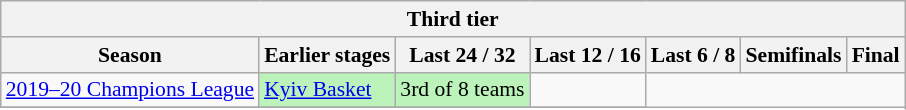<table class="wikitable" style="font-size:90%">
<tr>
<th colspan=7>Third tier</th>
</tr>
<tr>
<th>Season</th>
<th>Earlier stages</th>
<th>Last 24 / 32</th>
<th>Last 12 / 16</th>
<th>Last 6 / 8</th>
<th>Semifinals</th>
<th>Final</th>
</tr>
<tr>
<td><a href='#'>2019–20 Champions League</a></td>
<td bgcolor=BBF3BB> <a href='#'>Kyiv Basket</a></td>
<td bgcolor=#BBF3BB>3rd of 8 teams</td>
<td></td>
</tr>
<tr>
</tr>
</table>
